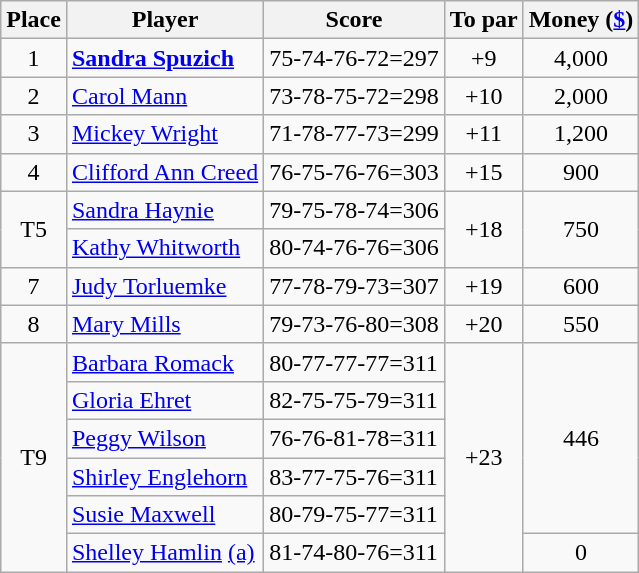<table class="wikitable">
<tr>
<th>Place</th>
<th>Player</th>
<th>Score</th>
<th>To par</th>
<th>Money (<a href='#'>$</a>)</th>
</tr>
<tr>
<td align=center>1</td>
<td> <strong><a href='#'>Sandra Spuzich</a></strong></td>
<td>75-74-76-72=297</td>
<td align=center>+9</td>
<td align=center>4,000</td>
</tr>
<tr>
<td align=center>2</td>
<td> <a href='#'>Carol Mann</a></td>
<td>73-78-75-72=298</td>
<td align=center>+10</td>
<td align=center>2,000</td>
</tr>
<tr>
<td align=center>3</td>
<td> <a href='#'>Mickey Wright</a></td>
<td>71-78-77-73=299</td>
<td align=center>+11</td>
<td align=center>1,200</td>
</tr>
<tr>
<td align=center>4</td>
<td> <a href='#'>Clifford Ann Creed</a></td>
<td>76-75-76-76=303</td>
<td align=center>+15</td>
<td align=center>900</td>
</tr>
<tr>
<td align=center rowspan=2>T5</td>
<td> <a href='#'>Sandra Haynie</a></td>
<td>79-75-78-74=306</td>
<td align=center rowspan=2>+18</td>
<td align=center rowspan=2>750</td>
</tr>
<tr>
<td> <a href='#'>Kathy Whitworth</a></td>
<td>80-74-76-76=306</td>
</tr>
<tr>
<td align=center>7</td>
<td> <a href='#'>Judy Torluemke</a></td>
<td>77-78-79-73=307</td>
<td align=center>+19</td>
<td align=center>600</td>
</tr>
<tr>
<td align=center>8</td>
<td> <a href='#'>Mary Mills</a></td>
<td>79-73-76-80=308</td>
<td align=center>+20</td>
<td align=center>550</td>
</tr>
<tr>
<td align=center rowspan=6>T9</td>
<td> <a href='#'>Barbara Romack</a></td>
<td>80-77-77-77=311</td>
<td align=center rowspan=6>+23</td>
<td align=center rowspan=5>446</td>
</tr>
<tr>
<td> <a href='#'>Gloria Ehret</a></td>
<td>82-75-75-79=311</td>
</tr>
<tr>
<td> <a href='#'>Peggy Wilson</a></td>
<td>76-76-81-78=311</td>
</tr>
<tr>
<td> <a href='#'>Shirley Englehorn</a></td>
<td>83-77-75-76=311</td>
</tr>
<tr>
<td> <a href='#'>Susie Maxwell</a></td>
<td>80-79-75-77=311</td>
</tr>
<tr>
<td> <a href='#'>Shelley Hamlin</a> <a href='#'>(a)</a></td>
<td>81-74-80-76=311</td>
<td align=center>0</td>
</tr>
</table>
